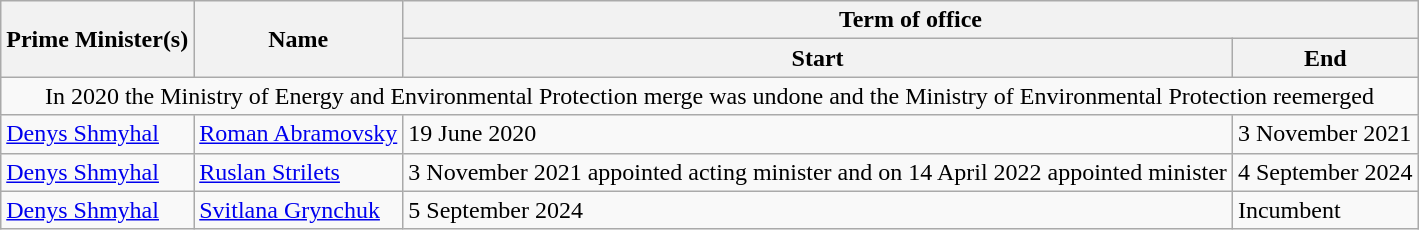<table class="wikitable">
<tr>
<th rowspan="2">Prime Minister(s)</th>
<th rowspan="2">Name</th>
<th colspan="2">Term of office</th>
</tr>
<tr>
<th>Start</th>
<th>End</th>
</tr>
<tr>
<td align=center colspan=4>In 2020 the Ministry of Energy and Environmental Protection merge was undone and the Ministry of Environmental Protection reemerged</td>
</tr>
<tr>
<td><a href='#'>Denys Shmyhal</a></td>
<td><a href='#'>Roman Abramovsky</a></td>
<td>19 June 2020</td>
<td>3 November 2021</td>
</tr>
<tr>
<td><a href='#'>Denys Shmyhal</a></td>
<td><a href='#'>Ruslan Strilets</a></td>
<td>3 November 2021 appointed acting minister and on 14 April 2022 appointed minister</td>
<td>4 September 2024</td>
</tr>
<tr>
<td><a href='#'>Denys Shmyhal</a></td>
<td><a href='#'>Svitlana Grynchuk</a></td>
<td>5 September 2024</td>
<td>Incumbent</td>
</tr>
</table>
